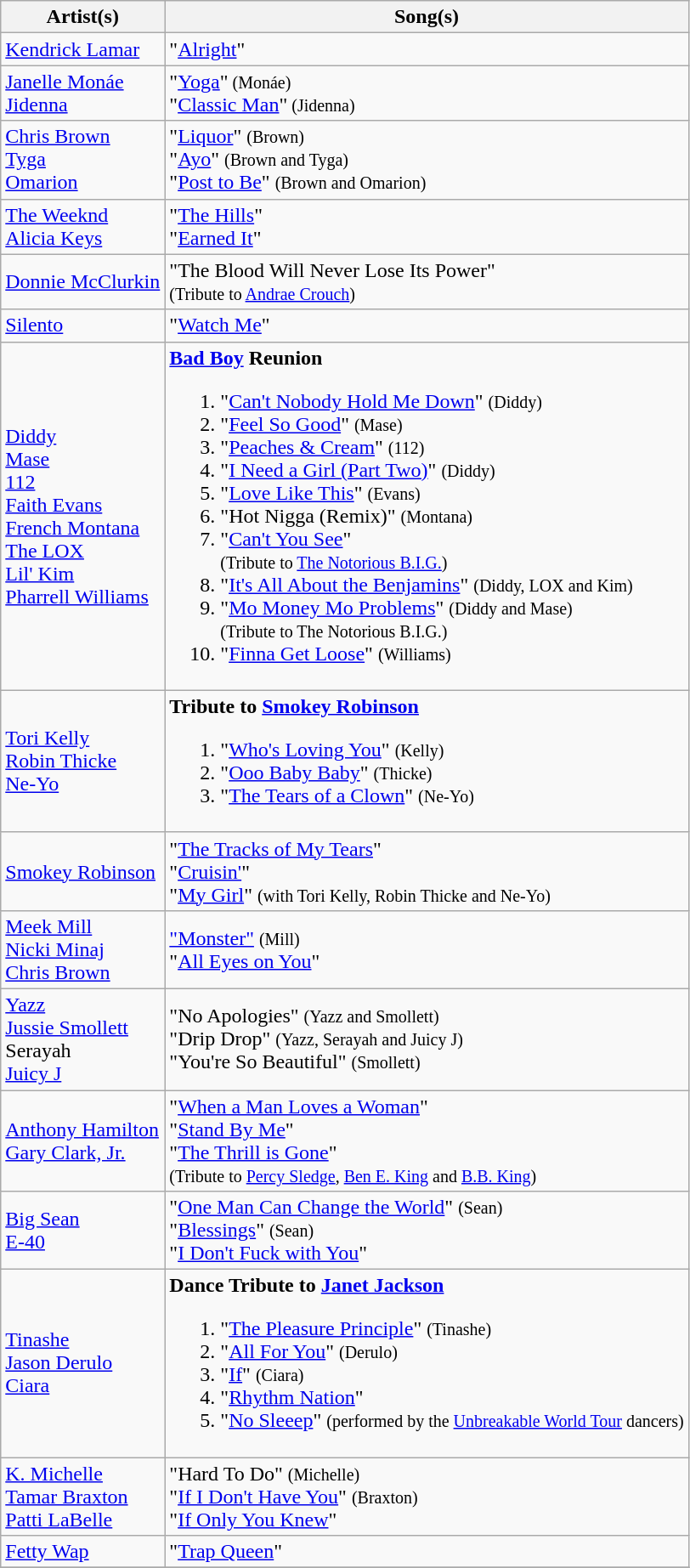<table class="wikitable">
<tr>
<th>Artist(s)</th>
<th>Song(s)</th>
</tr>
<tr>
<td><a href='#'>Kendrick Lamar</a></td>
<td>"<a href='#'>Alright</a>"</td>
</tr>
<tr>
<td><a href='#'>Janelle Monáe</a><br><a href='#'>Jidenna</a></td>
<td>"<a href='#'>Yoga</a>"<small> (Monáe)</small><br>"<a href='#'>Classic Man</a>"<small> (Jidenna)</small></td>
</tr>
<tr>
<td><a href='#'>Chris Brown</a><br><a href='#'>Tyga</a><br><a href='#'>Omarion</a></td>
<td>"<a href='#'>Liquor</a>" <small>(Brown)</small><br>"<a href='#'>Ayo</a>" <small>(Brown and Tyga)</small><br>"<a href='#'>Post to Be</a>" <small>(Brown and Omarion)</small></td>
</tr>
<tr>
<td><a href='#'>The Weeknd</a><br><a href='#'>Alicia Keys</a></td>
<td>"<a href='#'>The Hills</a>"<br>"<a href='#'>Earned It</a>"</td>
</tr>
<tr>
<td><a href='#'>Donnie McClurkin</a></td>
<td>"The Blood Will Never Lose Its Power"<br><small>(Tribute to <a href='#'>Andrae Crouch</a>)<br></small></td>
</tr>
<tr>
<td><a href='#'>Silento</a></td>
<td>"<a href='#'>Watch Me</a>"</td>
</tr>
<tr>
<td><a href='#'>Diddy</a><br><a href='#'>Mase</a><br><a href='#'>112</a><br><a href='#'>Faith Evans</a><br><a href='#'>French Montana</a><br><a href='#'>The LOX</a><br><a href='#'>Lil' Kim</a><br><a href='#'>Pharrell Williams</a></td>
<td><strong><a href='#'>Bad Boy</a> Reunion</strong><br><ol><li>"<a href='#'>Can't Nobody Hold Me Down</a>" <small>(Diddy)</small></li><li>"<a href='#'>Feel So Good</a>" <small>(Mase)</small></li><li>"<a href='#'>Peaches & Cream</a>" <small>(112)</small></li><li>"<a href='#'>I Need a Girl (Part Two)</a>" <small>(Diddy)</small></li><li>"<a href='#'>Love Like This</a>" <small>(Evans)</small></li><li>"Hot Nigga (Remix)" <small>(Montana)</small></li><li>"<a href='#'>Can't You See</a>"<br><small>(Tribute to <a href='#'>The Notorious B.I.G.</a>)<br></small></li><li>"<a href='#'>It's All About the Benjamins</a>" <small>(Diddy, LOX and Kim)</small></li><li>"<a href='#'>Mo Money Mo Problems</a>" <small>(Diddy and Mase)</small><br><small>(Tribute to The Notorious B.I.G.)<br></small></li><li>"<a href='#'>Finna Get Loose</a>" <small>(Williams)</small></li></ol></td>
</tr>
<tr>
<td><a href='#'>Tori Kelly</a><br><a href='#'>Robin Thicke</a><br><a href='#'>Ne-Yo</a></td>
<td><strong>Tribute to <a href='#'>Smokey Robinson</a></strong><br><ol><li>"<a href='#'>Who's Loving You</a>" <small>(Kelly)</small></li><li>"<a href='#'>Ooo Baby Baby</a>" <small>(Thicke)</small></li><li>"<a href='#'>The Tears of a Clown</a>" <small>(Ne-Yo)</small></li></ol></td>
</tr>
<tr>
<td><a href='#'>Smokey Robinson</a></td>
<td>"<a href='#'>The Tracks of My Tears</a>"<br>"<a href='#'>Cruisin'</a>"<br>"<a href='#'>My Girl</a>" <small>(with Tori Kelly, Robin Thicke and Ne-Yo)</small></td>
</tr>
<tr>
<td><a href='#'>Meek Mill</a><br><a href='#'>Nicki Minaj</a><br><a href='#'>Chris Brown</a></td>
<td><a href='#'>"Monster"</a> <small>(Mill)</small><br>"<a href='#'>All Eyes on You</a>"</td>
</tr>
<tr>
<td><a href='#'>Yazz</a><br><a href='#'>Jussie Smollett</a><br>Serayah<br><a href='#'>Juicy J</a></td>
<td>"No Apologies" <small>(Yazz and Smollett)</small><br>"Drip Drop" <small>(Yazz, Serayah and Juicy J)</small><br>"You're So Beautiful" <small>(Smollett)</small></td>
</tr>
<tr>
<td><a href='#'>Anthony Hamilton</a><br><a href='#'>Gary Clark, Jr.</a></td>
<td>"<a href='#'>When a Man Loves a Woman</a>"<br>"<a href='#'>Stand By Me</a>"<br>"<a href='#'>The Thrill is Gone</a>"<br><small>(Tribute to <a href='#'>Percy Sledge</a>, <a href='#'>Ben E. King</a> and <a href='#'>B.B. King</a>)<br></small></td>
</tr>
<tr>
<td><a href='#'>Big Sean</a><br><a href='#'>E-40</a></td>
<td>"<a href='#'>One Man Can Change the World</a>" <small>(Sean)</small><br>"<a href='#'>Blessings</a>" <small>(Sean)</small><br>"<a href='#'>I Don't Fuck with You</a>"</td>
</tr>
<tr>
<td><a href='#'>Tinashe</a><br><a href='#'>Jason Derulo</a><br><a href='#'>Ciara</a></td>
<td><strong>Dance Tribute to <a href='#'>Janet Jackson</a></strong><br><ol><li>"<a href='#'>The Pleasure Principle</a>" <small>(Tinashe)</small></li><li>"<a href='#'>All For You</a>" <small>(Derulo)</small></li><li>"<a href='#'>If</a>" <small>(Ciara)</small></li><li>"<a href='#'>Rhythm Nation</a>"</li><li>"<a href='#'>No Sleeep</a>" <small>(performed by the <a href='#'>Unbreakable World Tour</a> dancers)</small> </li></ol></td>
</tr>
<tr>
<td><a href='#'>K. Michelle</a><br><a href='#'>Tamar Braxton</a><br><a href='#'>Patti LaBelle</a></td>
<td>"Hard To Do" <small>(Michelle)</small><br>"<a href='#'>If I Don't Have You</a>" <small>(Braxton)</small><br>"<a href='#'>If Only You Knew</a>"</td>
</tr>
<tr>
<td><a href='#'>Fetty Wap</a></td>
<td>"<a href='#'>Trap Queen</a>"</td>
</tr>
<tr>
</tr>
</table>
